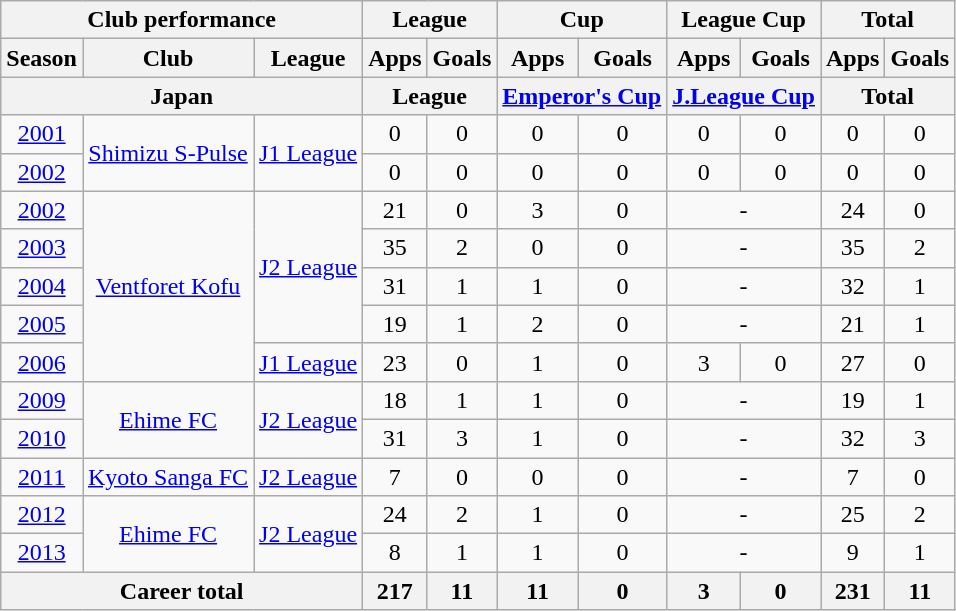<table class="wikitable" style="text-align:center">
<tr>
<th colspan=3>Club performance</th>
<th colspan=2>League</th>
<th colspan=2>Cup</th>
<th colspan=2>League Cup</th>
<th colspan=2>Total</th>
</tr>
<tr>
<th>Season</th>
<th>Club</th>
<th>League</th>
<th>Apps</th>
<th>Goals</th>
<th>Apps</th>
<th>Goals</th>
<th>Apps</th>
<th>Goals</th>
<th>Apps</th>
<th>Goals</th>
</tr>
<tr>
<th colspan=3>Japan</th>
<th colspan=2>League</th>
<th colspan=2><a href='#'>Emperor's Cup</a></th>
<th colspan=2><a href='#'>J.League Cup</a></th>
<th colspan=2>Total</th>
</tr>
<tr>
<td><a href='#'>2001</a></td>
<td rowspan="2"><a href='#'>Shimizu S-Pulse</a></td>
<td rowspan="2"><a href='#'>J1 League</a></td>
<td>0</td>
<td>0</td>
<td>0</td>
<td>0</td>
<td>0</td>
<td>0</td>
<td>0</td>
<td>0</td>
</tr>
<tr>
<td><a href='#'>2002</a></td>
<td>0</td>
<td>0</td>
<td>0</td>
<td>0</td>
<td>0</td>
<td>0</td>
<td>0</td>
<td>0</td>
</tr>
<tr>
<td><a href='#'>2002</a></td>
<td rowspan="5"><a href='#'>Ventforet Kofu</a></td>
<td rowspan="4"><a href='#'>J2 League</a></td>
<td>21</td>
<td>0</td>
<td>3</td>
<td>0</td>
<td colspan="2">-</td>
<td>24</td>
<td>0</td>
</tr>
<tr>
<td><a href='#'>2003</a></td>
<td>35</td>
<td>2</td>
<td>0</td>
<td>0</td>
<td colspan="2">-</td>
<td>35</td>
<td>2</td>
</tr>
<tr>
<td><a href='#'>2004</a></td>
<td>31</td>
<td>1</td>
<td>1</td>
<td>0</td>
<td colspan="2">-</td>
<td>32</td>
<td>1</td>
</tr>
<tr>
<td><a href='#'>2005</a></td>
<td>19</td>
<td>1</td>
<td>2</td>
<td>0</td>
<td colspan="2">-</td>
<td>21</td>
<td>1</td>
</tr>
<tr>
<td><a href='#'>2006</a></td>
<td><a href='#'>J1 League</a></td>
<td>23</td>
<td>0</td>
<td>1</td>
<td>0</td>
<td>3</td>
<td>0</td>
<td>27</td>
<td>0</td>
</tr>
<tr>
<td><a href='#'>2009</a></td>
<td rowspan="2"><a href='#'>Ehime FC</a></td>
<td rowspan="2"><a href='#'>J2 League</a></td>
<td>18</td>
<td>1</td>
<td>1</td>
<td>0</td>
<td colspan="2">-</td>
<td>19</td>
<td>1</td>
</tr>
<tr>
<td><a href='#'>2010</a></td>
<td>31</td>
<td>3</td>
<td>1</td>
<td>0</td>
<td colspan="2">-</td>
<td>32</td>
<td>3</td>
</tr>
<tr>
<td><a href='#'>2011</a></td>
<td><a href='#'>Kyoto Sanga FC</a></td>
<td><a href='#'>J2 League</a></td>
<td>7</td>
<td>0</td>
<td>0</td>
<td>0</td>
<td colspan="2">-</td>
<td>7</td>
<td>0</td>
</tr>
<tr>
<td><a href='#'>2012</a></td>
<td rowspan="2"><a href='#'>Ehime FC</a></td>
<td rowspan="2"><a href='#'>J2 League</a></td>
<td>24</td>
<td>2</td>
<td>1</td>
<td>0</td>
<td colspan="2">-</td>
<td>25</td>
<td>2</td>
</tr>
<tr>
<td><a href='#'>2013</a></td>
<td>8</td>
<td>1</td>
<td>1</td>
<td>0</td>
<td colspan="2">-</td>
<td>9</td>
<td>1</td>
</tr>
<tr>
<th colspan=3>Career total</th>
<th>217</th>
<th>11</th>
<th>11</th>
<th>0</th>
<th>3</th>
<th>0</th>
<th>231</th>
<th>11</th>
</tr>
</table>
